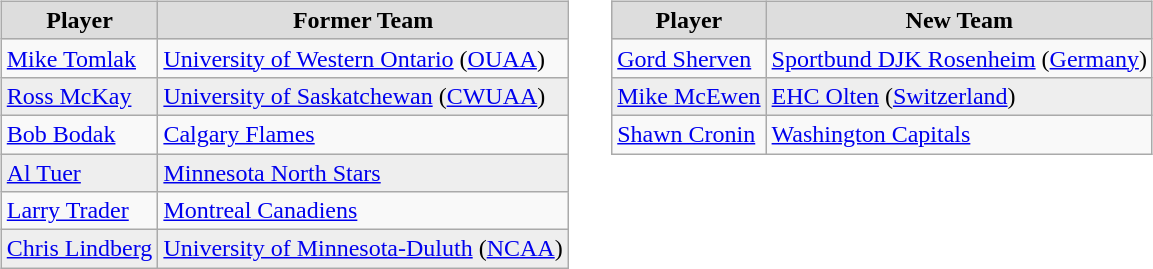<table cellspacing="10">
<tr>
<td valign="top"><br><table class="wikitable">
<tr style="text-align:center; background:#ddd;">
<td><strong>Player</strong></td>
<td><strong>Former Team</strong></td>
</tr>
<tr>
<td><a href='#'>Mike Tomlak</a></td>
<td><a href='#'>University of Western Ontario</a> (<a href='#'>OUAA</a>)</td>
</tr>
<tr style="background:#eee;">
<td><a href='#'>Ross McKay</a></td>
<td><a href='#'>University of Saskatchewan</a> (<a href='#'>CWUAA</a>)</td>
</tr>
<tr>
<td><a href='#'>Bob Bodak</a></td>
<td><a href='#'>Calgary Flames</a></td>
</tr>
<tr style="background:#eee;">
<td><a href='#'>Al Tuer</a></td>
<td><a href='#'>Minnesota North Stars</a></td>
</tr>
<tr>
<td><a href='#'>Larry Trader</a></td>
<td><a href='#'>Montreal Canadiens</a></td>
</tr>
<tr style="background:#eee;">
<td><a href='#'>Chris Lindberg</a></td>
<td><a href='#'>University of Minnesota-Duluth</a> (<a href='#'>NCAA</a>)</td>
</tr>
</table>
</td>
<td valign="top"><br><table class="wikitable">
<tr style="text-align:center; background:#ddd;">
<td><strong>Player</strong></td>
<td><strong>New Team</strong></td>
</tr>
<tr>
<td><a href='#'>Gord Sherven</a></td>
<td><a href='#'>Sportbund DJK Rosenheim</a> (<a href='#'>Germany</a>)</td>
</tr>
<tr style="background:#eee;">
<td><a href='#'>Mike McEwen</a></td>
<td><a href='#'>EHC Olten</a> (<a href='#'>Switzerland</a>)</td>
</tr>
<tr>
<td><a href='#'>Shawn Cronin</a></td>
<td><a href='#'>Washington Capitals</a></td>
</tr>
</table>
</td>
</tr>
</table>
